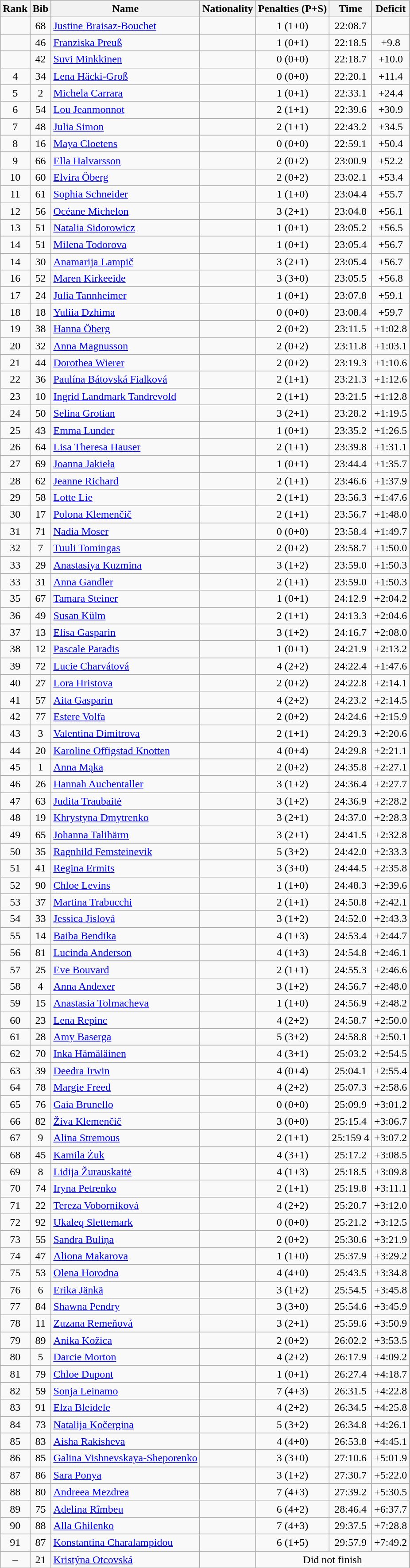<table class="wikitable sortable" style="text-align:center">
<tr>
<th>Rank</th>
<th>Bib</th>
<th>Name</th>
<th>Nationality</th>
<th>Penalties (P+S)</th>
<th>Time</th>
<th>Deficit</th>
</tr>
<tr>
<td></td>
<td>68</td>
<td align=left><a href='#'>Justine Braisaz-Bouchet</a></td>
<td align=left></td>
<td>1 (1+0)</td>
<td>22:08.7</td>
<td></td>
</tr>
<tr>
<td></td>
<td>46</td>
<td align=left><a href='#'>Franziska Preuß</a></td>
<td align=left></td>
<td>1 (0+1)</td>
<td>22:18.5</td>
<td>+9.8</td>
</tr>
<tr>
<td></td>
<td>42</td>
<td align=left><a href='#'>Suvi Minkkinen</a></td>
<td align=left></td>
<td>0 (0+0)</td>
<td>22:18.7</td>
<td>+10.0</td>
</tr>
<tr>
<td>4</td>
<td>34</td>
<td align=left><a href='#'>Lena Häcki-Groß</a></td>
<td align=left></td>
<td>0 (0+0)</td>
<td>22:20.1</td>
<td>+11.4</td>
</tr>
<tr>
<td>5</td>
<td>2</td>
<td align=left><a href='#'>Michela Carrara</a></td>
<td align=left></td>
<td>1 (0+1)</td>
<td>22:33.1</td>
<td>+24.4</td>
</tr>
<tr>
<td>6</td>
<td>54</td>
<td align=left><a href='#'>Lou Jeanmonnot</a></td>
<td align=left></td>
<td>2 (1+1)</td>
<td>22:39.6</td>
<td>+30.9</td>
</tr>
<tr>
<td>7</td>
<td>48</td>
<td align=left><a href='#'>Julia Simon</a></td>
<td align=left></td>
<td>2 (1+1)</td>
<td>22:43.2</td>
<td>+34.5</td>
</tr>
<tr>
<td>8</td>
<td>16</td>
<td align=left><a href='#'>Maya Cloetens</a></td>
<td align=left></td>
<td>0 (0+0)</td>
<td>22:59.1</td>
<td>+50.4</td>
</tr>
<tr>
<td>9</td>
<td>66</td>
<td align=left><a href='#'>Ella Halvarsson</a></td>
<td align=left></td>
<td>2 (0+2)</td>
<td>23:00.9</td>
<td>+52.2</td>
</tr>
<tr>
<td>10</td>
<td>60</td>
<td align=left><a href='#'>Elvira Öberg</a></td>
<td align=left></td>
<td>2 (0+2)</td>
<td>23:02.1</td>
<td>+53.4</td>
</tr>
<tr>
<td>11</td>
<td>61</td>
<td align=left><a href='#'>Sophia Schneider</a></td>
<td align=left></td>
<td>1 (1+0)</td>
<td>23:04.4</td>
<td>+55.7</td>
</tr>
<tr>
<td>12</td>
<td>56</td>
<td align=left><a href='#'>Océane Michelon</a></td>
<td align=left></td>
<td>3 (2+1)</td>
<td>23:04.8</td>
<td>+56.1</td>
</tr>
<tr>
<td>13</td>
<td>51</td>
<td align=left><a href='#'>Natalia Sidorowicz</a></td>
<td align=left></td>
<td>1 (0+1)</td>
<td>23:05.2</td>
<td>+56.5</td>
</tr>
<tr>
<td>14</td>
<td>51</td>
<td align=left><a href='#'>Milena Todorova</a></td>
<td align=left></td>
<td>1 (0+1)</td>
<td>23:05.4</td>
<td>+56.7</td>
</tr>
<tr>
<td>14</td>
<td>30</td>
<td align=left><a href='#'>Anamarija Lampič</a></td>
<td align=left></td>
<td>3 (2+1)</td>
<td>23:05.4</td>
<td>+56.7</td>
</tr>
<tr>
<td>16</td>
<td>52</td>
<td align=left><a href='#'>Maren Kirkeeide</a></td>
<td align=left></td>
<td>3 (3+0)</td>
<td>23:05.5</td>
<td>+56.8</td>
</tr>
<tr>
<td>17</td>
<td>24</td>
<td align=left><a href='#'>Julia Tannheimer</a></td>
<td align=left></td>
<td>1 (0+1)</td>
<td>23:07.8</td>
<td>+59.1</td>
</tr>
<tr>
<td>18</td>
<td>18</td>
<td align=left><a href='#'>Yuliia Dzhima</a></td>
<td align=left></td>
<td>0 (0+0)</td>
<td>23:08.4</td>
<td>+59.7</td>
</tr>
<tr>
<td>19</td>
<td>38</td>
<td align=left><a href='#'>Hanna Öberg</a></td>
<td align=left></td>
<td>2 (0+2)</td>
<td>23:11.5</td>
<td>+1:02.8</td>
</tr>
<tr>
<td>20</td>
<td>32</td>
<td align=left><a href='#'>Anna Magnusson</a></td>
<td align=left></td>
<td>2 (0+2)</td>
<td>23:11.8</td>
<td>+1:03.1</td>
</tr>
<tr>
<td>21</td>
<td>44</td>
<td align=left><a href='#'>Dorothea Wierer</a></td>
<td align=left></td>
<td>2 (0+2)</td>
<td>23:19.3</td>
<td>+1:10.6</td>
</tr>
<tr>
<td>22</td>
<td>36</td>
<td align=left><a href='#'>Paulína Bátovská Fialková</a></td>
<td align=left></td>
<td>2 (1+1)</td>
<td>23:21.3</td>
<td>+1:12.6</td>
</tr>
<tr>
<td>23</td>
<td>10</td>
<td align=left><a href='#'>Ingrid Landmark Tandrevold</a></td>
<td align=left></td>
<td>2 (1+1)</td>
<td>23:21.5</td>
<td>+1:12.8</td>
</tr>
<tr>
<td>24</td>
<td>50</td>
<td align=left><a href='#'>Selina Grotian</a></td>
<td align=left></td>
<td>3 (2+1)</td>
<td>23:28.2</td>
<td>+1:19.5</td>
</tr>
<tr>
<td>25</td>
<td>43</td>
<td align=left><a href='#'>Emma Lunder</a></td>
<td align=left></td>
<td>1 (0+1)</td>
<td>23:35.2</td>
<td>+1:26.5</td>
</tr>
<tr>
<td>26</td>
<td>64</td>
<td align=left><a href='#'>Lisa Theresa Hauser</a></td>
<td align=left></td>
<td>2 (1+1)</td>
<td>23:39.8</td>
<td>+1:31.1</td>
</tr>
<tr>
<td>27</td>
<td>69</td>
<td align=left><a href='#'>Joanna Jakieła</a></td>
<td align=left></td>
<td>1 (0+1)</td>
<td>23:44.4</td>
<td>+1:35.7</td>
</tr>
<tr>
<td>28</td>
<td>62</td>
<td align=left><a href='#'>Jeanne Richard</a></td>
<td align=left></td>
<td>2 (1+1)</td>
<td>23:46.6</td>
<td>+1:37.9</td>
</tr>
<tr>
<td>29</td>
<td>58</td>
<td align=left><a href='#'>Lotte Lie</a></td>
<td align=left></td>
<td>2 (1+1)</td>
<td>23:56.3</td>
<td>+1:47.6</td>
</tr>
<tr>
<td>30</td>
<td>17</td>
<td align=left><a href='#'>Polona Klemenčič</a></td>
<td align=left></td>
<td>2 (1+1)</td>
<td>23:56.7</td>
<td>+1:48.0</td>
</tr>
<tr>
<td>31</td>
<td>71</td>
<td align=left><a href='#'>Nadia Moser</a></td>
<td align=left></td>
<td>0 (0+0)</td>
<td>23:58.4</td>
<td>+1:49.7</td>
</tr>
<tr>
<td>32</td>
<td>7</td>
<td align=left><a href='#'>Tuuli Tomingas</a></td>
<td align=left></td>
<td>2 (0+2)</td>
<td>23:58.7</td>
<td>+1:50.0</td>
</tr>
<tr>
<td>33</td>
<td>29</td>
<td align=left><a href='#'>Anastasiya Kuzmina</a></td>
<td align=left></td>
<td>3 (1+2)</td>
<td>23:59.0</td>
<td>+1:50.3</td>
</tr>
<tr>
<td>33</td>
<td>31</td>
<td align=left><a href='#'>Anna Gandler</a></td>
<td align=left></td>
<td>2 (1+1)</td>
<td>23:59.0</td>
<td>+1:50.3</td>
</tr>
<tr>
<td>35</td>
<td>67</td>
<td align=left><a href='#'>Tamara Steiner</a></td>
<td align=left></td>
<td>1 (0+1)</td>
<td>24:12.9</td>
<td>+2:04.2</td>
</tr>
<tr>
<td>36</td>
<td>49</td>
<td align=left><a href='#'>Susan Külm</a></td>
<td align=left></td>
<td>2 (1+1)</td>
<td>24:13.3</td>
<td>+2:04.6</td>
</tr>
<tr>
<td>37</td>
<td>13</td>
<td align=left><a href='#'>Elisa Gasparin</a></td>
<td align=left></td>
<td>3 (1+2)</td>
<td>24:16.7</td>
<td>+2:08.0</td>
</tr>
<tr>
<td>38</td>
<td>12</td>
<td align=left><a href='#'>Pascale Paradis</a></td>
<td align=left></td>
<td>1 (0+1)</td>
<td>24:21.9</td>
<td>+2:13.2</td>
</tr>
<tr>
<td>39</td>
<td>72</td>
<td align=left><a href='#'>Lucie Charvátová</a></td>
<td align=left></td>
<td>4 (2+2)</td>
<td>24:22.4</td>
<td>+1:47.6</td>
</tr>
<tr>
<td>40</td>
<td>27</td>
<td align=left><a href='#'>Lora Hristova</a></td>
<td align=left></td>
<td>2 (0+2)</td>
<td>24:22.8</td>
<td>+2:14.1</td>
</tr>
<tr>
<td>41</td>
<td>57</td>
<td align=left><a href='#'>Aita Gasparin</a></td>
<td align=left></td>
<td>4 (2+2)</td>
<td>24:23.2</td>
<td>+2:14.5</td>
</tr>
<tr>
<td>42</td>
<td>77</td>
<td align=left><a href='#'>Estere Volfa</a></td>
<td align=left></td>
<td>2 (0+2)</td>
<td>24:24.6</td>
<td>+2:15.9</td>
</tr>
<tr>
<td>43</td>
<td>3</td>
<td align=left><a href='#'>Valentina Dimitrova</a></td>
<td align=left></td>
<td>2 (1+1)</td>
<td>24:29.3</td>
<td>+2:20.6</td>
</tr>
<tr>
<td>44</td>
<td>20</td>
<td align=left><a href='#'>Karoline Offigstad Knotten</a></td>
<td align=left></td>
<td>4 (0+4)</td>
<td>24:29.8</td>
<td>+2:21.1</td>
</tr>
<tr>
<td>45</td>
<td>1</td>
<td align=left><a href='#'>Anna Mąka</a></td>
<td align=left></td>
<td>2 (0+2)</td>
<td>24:35.8</td>
<td>+2:27.1</td>
</tr>
<tr>
<td>46</td>
<td>26</td>
<td align=left><a href='#'>Hannah Auchentaller</a></td>
<td align=left></td>
<td>3 (1+2)</td>
<td>24:36.4</td>
<td>+2:27.7</td>
</tr>
<tr>
<td>47</td>
<td>63</td>
<td align=left><a href='#'>Judita Traubaitė</a></td>
<td align=left></td>
<td>3 (1+2)</td>
<td>24:36.9</td>
<td>+2:28.2</td>
</tr>
<tr>
<td>48</td>
<td>19</td>
<td align=left><a href='#'>Khrystyna Dmytrenko</a></td>
<td align=left></td>
<td>3 (2+1)</td>
<td>24:37.0</td>
<td>+2:28.3</td>
</tr>
<tr>
<td>49</td>
<td>65</td>
<td align=left><a href='#'>Johanna Talihärm</a></td>
<td align=left></td>
<td>3 (2+1)</td>
<td>24:41.5</td>
<td>+2:32.8</td>
</tr>
<tr>
<td>50</td>
<td>35</td>
<td align=left><a href='#'>Ragnhild Femsteinevik</a></td>
<td align=left></td>
<td>5 (3+2)</td>
<td>24:42.0</td>
<td>+2:33.3</td>
</tr>
<tr>
<td>51</td>
<td>41</td>
<td align=left><a href='#'>Regina Ermits</a></td>
<td align=left></td>
<td>3 (3+0)</td>
<td>24:44.5</td>
<td>+2:35.8</td>
</tr>
<tr>
<td>52</td>
<td>90</td>
<td align=left><a href='#'>Chloe Levins</a></td>
<td align=left></td>
<td>1 (1+0)</td>
<td>24:48.3</td>
<td>+2:39.6</td>
</tr>
<tr>
<td>53</td>
<td>37</td>
<td align=left><a href='#'>Martina Trabucchi</a></td>
<td align=left></td>
<td>2 (1+1)</td>
<td>24:50.8</td>
<td>+2:42.1</td>
</tr>
<tr>
<td>54</td>
<td>33</td>
<td align=left><a href='#'>Jessica Jislová</a></td>
<td align=left></td>
<td>3 (1+2)</td>
<td>24:52.0</td>
<td>+2:43.3</td>
</tr>
<tr>
<td>55</td>
<td>14</td>
<td align=left><a href='#'>Baiba Bendika</a></td>
<td align=left></td>
<td>4 (1+3)</td>
<td>24:53.4</td>
<td>+2:44.7</td>
</tr>
<tr>
<td>56</td>
<td>81</td>
<td align=left><a href='#'>Lucinda Anderson</a></td>
<td align=left></td>
<td>4 (1+3)</td>
<td>24:54.8</td>
<td>+2:46.1</td>
</tr>
<tr>
<td>57</td>
<td>25</td>
<td align=left><a href='#'>Eve Bouvard</a></td>
<td align=left></td>
<td>2 (1+1)</td>
<td>24:55.3</td>
<td>+2:46.6</td>
</tr>
<tr>
<td>58</td>
<td>4</td>
<td align=left><a href='#'>Anna Andexer</a></td>
<td align=left></td>
<td>3 (1+2)</td>
<td>24:56.7</td>
<td>+2:48.0</td>
</tr>
<tr>
<td>59</td>
<td>15</td>
<td align=left><a href='#'>Anastasia Tolmacheva</a></td>
<td align=left></td>
<td>1 (1+0)</td>
<td>24:56.9</td>
<td>+2:48.2</td>
</tr>
<tr>
<td>60</td>
<td>23</td>
<td align=left><a href='#'>Lena Repinc</a></td>
<td align=left></td>
<td>4 (2+2)</td>
<td>24:58.7</td>
<td>+2:50.0</td>
</tr>
<tr>
<td>61</td>
<td>28</td>
<td align=left><a href='#'>Amy Baserga</a></td>
<td align=left></td>
<td>5 (3+2)</td>
<td>24:58.8</td>
<td>+2:50.1</td>
</tr>
<tr>
<td>62</td>
<td>70</td>
<td align=left><a href='#'>Inka Hämäläinen</a></td>
<td align=left></td>
<td>4 (3+1)</td>
<td>25:03.2</td>
<td>+2:54.5</td>
</tr>
<tr>
<td>63</td>
<td>39</td>
<td align=left><a href='#'>Deedra Irwin</a></td>
<td align=left></td>
<td>4 (0+4)</td>
<td>25:04.1</td>
<td>+2:55.4</td>
</tr>
<tr>
<td>64</td>
<td>78</td>
<td align=left><a href='#'>Margie Freed</a></td>
<td align=left></td>
<td>4 (2+2)</td>
<td>25:07.3</td>
<td>+2:58.6</td>
</tr>
<tr>
<td>65</td>
<td>76</td>
<td align=left><a href='#'>Gaia Brunello</a></td>
<td align=left></td>
<td>0 (0+0)</td>
<td>25:09.9</td>
<td>+3:01.2</td>
</tr>
<tr>
<td>66</td>
<td>82</td>
<td align=left><a href='#'>Živa Klemenčič</a></td>
<td align=left></td>
<td>3 (0+0)</td>
<td>25:15.4</td>
<td>+3:06.7</td>
</tr>
<tr>
<td>67</td>
<td>9</td>
<td align=left><a href='#'>Alina Stremous</a></td>
<td align=left></td>
<td>2 (1+1)</td>
<td>25:159 4</td>
<td>+3:07.2</td>
</tr>
<tr>
<td>68</td>
<td>45</td>
<td align=left><a href='#'>Kamila Żuk</a></td>
<td align=left></td>
<td>4 (3+1)</td>
<td>25:17.2</td>
<td>+3:08.5</td>
</tr>
<tr>
<td>69</td>
<td>8</td>
<td align=left><a href='#'>Lidija Žurauskaitė</a></td>
<td align=left></td>
<td>4 (1+3)</td>
<td>25:18.5</td>
<td>+3:09.8</td>
</tr>
<tr>
<td>70</td>
<td>74</td>
<td align=left><a href='#'>Iryna Petrenko</a></td>
<td align=left></td>
<td>2 (1+1)</td>
<td>25:19.8</td>
<td>+3:11.1</td>
</tr>
<tr>
<td>71</td>
<td>22</td>
<td align=left><a href='#'>Tereza Voborníková</a></td>
<td align=left></td>
<td>4 (2+2)</td>
<td>25:20.7</td>
<td>+3:12.0</td>
</tr>
<tr>
<td>72</td>
<td>92</td>
<td align=left><a href='#'>Ukaleq Slettemark</a></td>
<td align=left></td>
<td>0 (0+0)</td>
<td>25:21.2</td>
<td>+3:12.5</td>
</tr>
<tr>
<td>73</td>
<td>55</td>
<td align=left><a href='#'>Sandra Buliņa</a></td>
<td align=left></td>
<td>2 (0+2)</td>
<td>25:30.6</td>
<td>+3:21.9</td>
</tr>
<tr>
<td>74</td>
<td>47</td>
<td align=left><a href='#'>Aliona Makarova</a></td>
<td align=left></td>
<td>1 (1+0)</td>
<td>25:37.9</td>
<td>+3:29.2</td>
</tr>
<tr>
<td>75</td>
<td>53</td>
<td align=left><a href='#'>Olena Horodna</a></td>
<td align=left></td>
<td>4 (4+0)</td>
<td>25:43.5</td>
<td>+3:34.8</td>
</tr>
<tr>
<td>76</td>
<td>6</td>
<td align=left><a href='#'>Erika Jänkä</a></td>
<td align=left></td>
<td>3 (1+2)</td>
<td>25:54.5</td>
<td>+3:45.8</td>
</tr>
<tr>
<td>77</td>
<td>84</td>
<td align=left><a href='#'>Shawna Pendry</a></td>
<td align=left></td>
<td>3 (3+0)</td>
<td>25:54.6</td>
<td>+3:45.9</td>
</tr>
<tr>
<td>78</td>
<td>11</td>
<td align=left><a href='#'>Zuzana Remeňová</a></td>
<td align=left></td>
<td>3 (2+1)</td>
<td>25:59.6</td>
<td>+3:50.9</td>
</tr>
<tr>
<td>79</td>
<td>89</td>
<td align=left><a href='#'>Anika Kožica</a></td>
<td align=left></td>
<td>2 (0+2)</td>
<td>26:02.2</td>
<td>+3:53.5</td>
</tr>
<tr>
<td>80</td>
<td>5</td>
<td align=left><a href='#'>Darcie Morton</a></td>
<td align=left></td>
<td>4 (2+2)</td>
<td>26:17.9</td>
<td>+4:09.2</td>
</tr>
<tr>
<td>81</td>
<td>79</td>
<td align=left><a href='#'>Chloe Dupont</a></td>
<td align=left></td>
<td>1 (0+1)</td>
<td>26:27.4</td>
<td>+4:18.7</td>
</tr>
<tr>
<td>82</td>
<td>59</td>
<td align=left><a href='#'>Sonja Leinamo</a></td>
<td align=left></td>
<td>7 (4+3)</td>
<td>26:31.5</td>
<td>+4:22.8</td>
</tr>
<tr>
<td>83</td>
<td>91</td>
<td align=left><a href='#'>Elza Bleidele</a></td>
<td align=left></td>
<td>4 (2+2)</td>
<td>26:34.5</td>
<td>+4:25.8</td>
</tr>
<tr>
<td>84</td>
<td>73</td>
<td align=left><a href='#'>Natalija Kočergina</a></td>
<td align=left></td>
<td>5 (3+2)</td>
<td>26:34.8</td>
<td>+4:26.1</td>
</tr>
<tr>
<td>85</td>
<td>83</td>
<td align=left><a href='#'>Aisha Rakisheva</a></td>
<td align=left></td>
<td>4 (4+0)</td>
<td>26:53.8</td>
<td>+4:45.1</td>
</tr>
<tr>
<td>86</td>
<td>85</td>
<td align=left><a href='#'>Galina Vishnevskaya-Sheporenko</a></td>
<td align=left></td>
<td>3 (3+0)</td>
<td>27:10.6</td>
<td>+5:01.9</td>
</tr>
<tr>
<td>87</td>
<td>86</td>
<td align=left><a href='#'>Sara Ponya</a></td>
<td align=left></td>
<td>3 (1+2)</td>
<td>27:30.7</td>
<td>+5:22.0</td>
</tr>
<tr>
<td>88</td>
<td>80</td>
<td align=left><a href='#'>Andreea Mezdrea</a></td>
<td align=left></td>
<td>7 (4+3)</td>
<td>27:39.2</td>
<td>+5:30.5</td>
</tr>
<tr>
<td>89</td>
<td>75</td>
<td align=left><a href='#'>Adelina Rîmbeu</a></td>
<td align=left></td>
<td>6 (4+2)</td>
<td>28:46.4</td>
<td>+6:37.7</td>
</tr>
<tr>
<td>90</td>
<td>88</td>
<td align=left><a href='#'>Alla Ghilenko</a></td>
<td align=left></td>
<td>7 (4+3)</td>
<td>29:37.5</td>
<td>+7:28.8</td>
</tr>
<tr>
<td>91</td>
<td>87</td>
<td align=left><a href='#'>Konstantina Charalampidou</a></td>
<td align=left></td>
<td>6 (1+5)</td>
<td>29:57.9</td>
<td>+7:49.2</td>
</tr>
<tr>
<td>–</td>
<td>21</td>
<td align=left><a href='#'>Kristýna Otcovská</a></td>
<td align=left></td>
<td colspan=3>Did not finish</td>
</tr>
</table>
